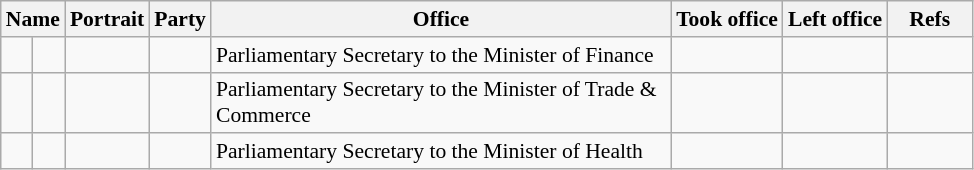<table class="wikitable plainrowheaders sortable" style="font-size:90%; text-align:left;">
<tr>
<th scope=col colspan="2">Name</th>
<th scope=col class=unsortable>Portrait</th>
<th scope=col>Party</th>
<th scope=col width=300px>Office</th>
<th scope=col>Took office</th>
<th scope=col>Left office</th>
<th scope=col width=50px class=unsortable>Refs</th>
</tr>
<tr>
<td></td>
<td></td>
<td align=center></td>
<td></td>
<td>Parliamentary Secretary to the Minister of Finance</td>
<td align=center></td>
<td align=center></td>
<td align=center></td>
</tr>
<tr>
<td></td>
<td></td>
<td align=center></td>
<td></td>
<td>Parliamentary Secretary to the Minister of Trade & Commerce</td>
<td align=center></td>
<td align=center></td>
<td align=center></td>
</tr>
<tr>
<td></td>
<td></td>
<td align=center></td>
<td></td>
<td>Parliamentary Secretary to the Minister of Health</td>
<td align=center></td>
<td align=center></td>
<td align=center></td>
</tr>
</table>
